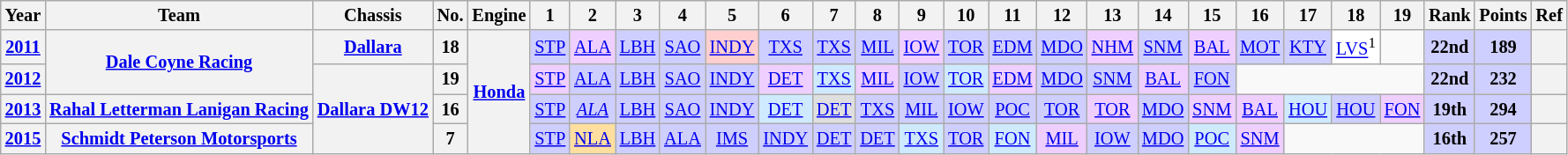<table class="wikitable" style="text-align:center; font-size:85%">
<tr>
<th>Year</th>
<th>Team</th>
<th>Chassis</th>
<th>No.</th>
<th>Engine</th>
<th>1</th>
<th>2</th>
<th>3</th>
<th>4</th>
<th>5</th>
<th>6</th>
<th>7</th>
<th>8</th>
<th>9</th>
<th>10</th>
<th>11</th>
<th>12</th>
<th>13</th>
<th>14</th>
<th>15</th>
<th>16</th>
<th>17</th>
<th>18</th>
<th>19</th>
<th>Rank</th>
<th>Points</th>
<th>Ref</th>
</tr>
<tr>
<th><a href='#'>2011</a></th>
<th rowspan=2 nowrap><a href='#'>Dale Coyne Racing</a></th>
<th><a href='#'>Dallara</a></th>
<th>18</th>
<th rowspan=4><a href='#'>Honda</a></th>
<td style="background:#CFCFFF;"><a href='#'>STP</a><br></td>
<td style="background:#EFCFFF;"><a href='#'>ALA</a><br></td>
<td style="background:#CFCFFF;"><a href='#'>LBH</a><br></td>
<td style="background:#CFCFFF;"><a href='#'>SAO</a><br></td>
<td style="background:#FFCFCF;"><a href='#'>INDY</a><br></td>
<td style="background:#CFCFFF;"><a href='#'>TXS</a><br></td>
<td style="background:#CFCFFF;"><a href='#'>TXS</a><br></td>
<td style="background:#CFCFFF;"><a href='#'>MIL</a><br></td>
<td style="background:#EFCFFF;"><a href='#'>IOW</a><br></td>
<td style="background:#CFCFFF;"><a href='#'>TOR</a><br></td>
<td style="background:#CFCFFF;"><a href='#'>EDM</a><br></td>
<td style="background:#CFCFFF;"><a href='#'>MDO</a><br></td>
<td style="background:#EFCFFF;"><a href='#'>NHM</a><br></td>
<td style="background:#CFCFFF;"><a href='#'>SNM</a><br></td>
<td style="background:#EFCFFF;"><a href='#'>BAL</a><br></td>
<td style="background:#CFCFFF;"><a href='#'>MOT</a><br></td>
<td style="background:#CFCFFF;"><a href='#'>KTY</a><br></td>
<td style="background:#FFFFFF;"><a href='#'>LVS</a><sup>1</sup><br></td>
<td></td>
<th style="background:#CFCFFF;">22nd</th>
<th style="background:#CFCFFF;">189</th>
<th></th>
</tr>
<tr>
<th><a href='#'>2012</a></th>
<th rowspan=3 nowrap><a href='#'>Dallara DW12</a></th>
<th>19</th>
<td style="background:#EFCFFF;"><a href='#'>STP</a><br></td>
<td style="background:#CFCFFF;"><a href='#'>ALA</a><br></td>
<td style="background:#CFCFFF;"><a href='#'>LBH</a><br></td>
<td style="background:#CFCFFF;"><a href='#'>SAO</a><br></td>
<td style="background:#CFCFFF;"><a href='#'>INDY</a><br></td>
<td style="background:#EFCFFF;"><a href='#'>DET</a><br></td>
<td style="background:#CFEAFF;"><a href='#'>TXS</a><br></td>
<td style="background:#EFCFFF;"><a href='#'>MIL</a><br></td>
<td style="background:#CFCFFF;"><a href='#'>IOW</a><br></td>
<td style="background:#CFEAFF;"><a href='#'>TOR</a><br></td>
<td style="background:#EFCFFF;"><a href='#'>EDM</a><br></td>
<td style="background:#CFCFFF;"><a href='#'>MDO</a><br></td>
<td style="background:#CFCFFF;"><a href='#'>SNM</a><br></td>
<td style="background:#EFCFFF;"><a href='#'>BAL</a><br></td>
<td style="background:#CFCFFF;"><a href='#'>FON</a><br></td>
<td colspan=4></td>
<th style="background:#CFCFFF;">22nd</th>
<th style="background:#CFCFFF;">232</th>
<th></th>
</tr>
<tr>
<th><a href='#'>2013</a></th>
<th nowrap><a href='#'>Rahal Letterman Lanigan Racing</a></th>
<th>16</th>
<td style="background:#CFCFFF;"><a href='#'>STP</a><br></td>
<td style="background:#CFCFFF;"><em><a href='#'>ALA</a></em><br></td>
<td style="background:#CFCFFF;"><a href='#'>LBH</a><br></td>
<td style="background:#CFCFFF;"><a href='#'>SAO</a><br></td>
<td style="background:#CFCFFF;"><a href='#'>INDY</a><br></td>
<td style="background:#CFEAFF;"><a href='#'>DET</a><br></td>
<td style="background:#DFDFDF;"><a href='#'>DET</a><br></td>
<td style="background:#CFCFFF;"><a href='#'>TXS</a><br></td>
<td style="background:#CFCFFF;"><a href='#'>MIL</a><br></td>
<td style="background:#CFCFFF;"><a href='#'>IOW</a><br></td>
<td style="background:#CFCFFF;"><a href='#'>POC</a><br></td>
<td style="background:#CFCFFF;"><a href='#'>TOR</a><br></td>
<td style="background:#EFCFFF;"><a href='#'>TOR</a><br></td>
<td style="background:#CFCFFF;"><a href='#'>MDO</a><br></td>
<td style="background:#EFCFFF;"><a href='#'>SNM</a><br></td>
<td style="background:#EFCFFF;"><a href='#'>BAL</a><br></td>
<td style="background:#CFEAFF;"><a href='#'>HOU</a><br></td>
<td style="background:#CFCFFF;"><a href='#'>HOU</a><br></td>
<td style="background:#EFCFFF;"><a href='#'>FON</a><br></td>
<th style="background:#CFCFFF;">19th</th>
<th style="background:#CFCFFF;">294</th>
<th></th>
</tr>
<tr>
<th><a href='#'>2015</a></th>
<th nowrap><a href='#'>Schmidt Peterson Motorsports</a></th>
<th>7</th>
<td style="background:#CFCFFF;"><a href='#'>STP</a><br></td>
<td style="background:#FFDF9F;"><a href='#'>NLA</a><br></td>
<td style="background:#CFCFFF;"><a href='#'>LBH</a><br></td>
<td style="background:#CFCFFF;"><a href='#'>ALA</a><br></td>
<td style="background:#CFCFFF;"><a href='#'>IMS</a><br></td>
<td style="background:#CFCFFF;"><a href='#'>INDY</a><br></td>
<td style="background:#CFCFFF;"><a href='#'>DET</a><br></td>
<td style="background:#CFCFFF;"><a href='#'>DET</a><br></td>
<td style="background:#CFEAFF;"><a href='#'>TXS</a><br></td>
<td style="background:#CFCFFF;"><a href='#'>TOR</a><br></td>
<td style="background:#CFEAFF;"><a href='#'>FON</a><br></td>
<td style="background:#EFCFFF;"><a href='#'>MIL</a><br></td>
<td style="background:#CFCFFF;"><a href='#'>IOW</a><br></td>
<td style="background:#CFCFFF;"><a href='#'>MDO</a><br></td>
<td style="background:#CFEAFF;"><a href='#'>POC</a><br></td>
<td style="background:#EFCFFF;"><a href='#'>SNM</a><br></td>
<td colspan=3></td>
<th style="background:#CFCFFF;">16th</th>
<th style="background:#CFCFFF;">257</th>
<th></th>
</tr>
</table>
